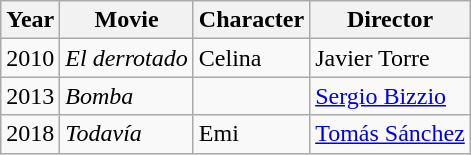<table class="wikitable">
<tr>
<th>Year</th>
<th>Movie</th>
<th>Character</th>
<th>Director</th>
</tr>
<tr>
<td>2010</td>
<td><em>El derrotado</em></td>
<td>Celina</td>
<td>Javier Torre</td>
</tr>
<tr>
<td>2013</td>
<td><em>Bomba</em></td>
<td></td>
<td><a href='#'>Sergio Bizzio</a></td>
</tr>
<tr>
<td>2018</td>
<td><em>Todavía</em></td>
<td>Emi</td>
<td><a href='#'>Tomás Sánchez</a></td>
</tr>
</table>
